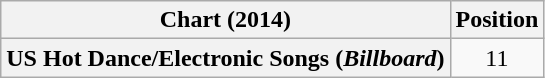<table class="wikitable plainrowheaders" style="text-align:center;">
<tr>
<th>Chart (2014)</th>
<th>Position</th>
</tr>
<tr>
<th scope="row">US Hot Dance/Electronic Songs (<em>Billboard</em>)</th>
<td>11</td>
</tr>
</table>
